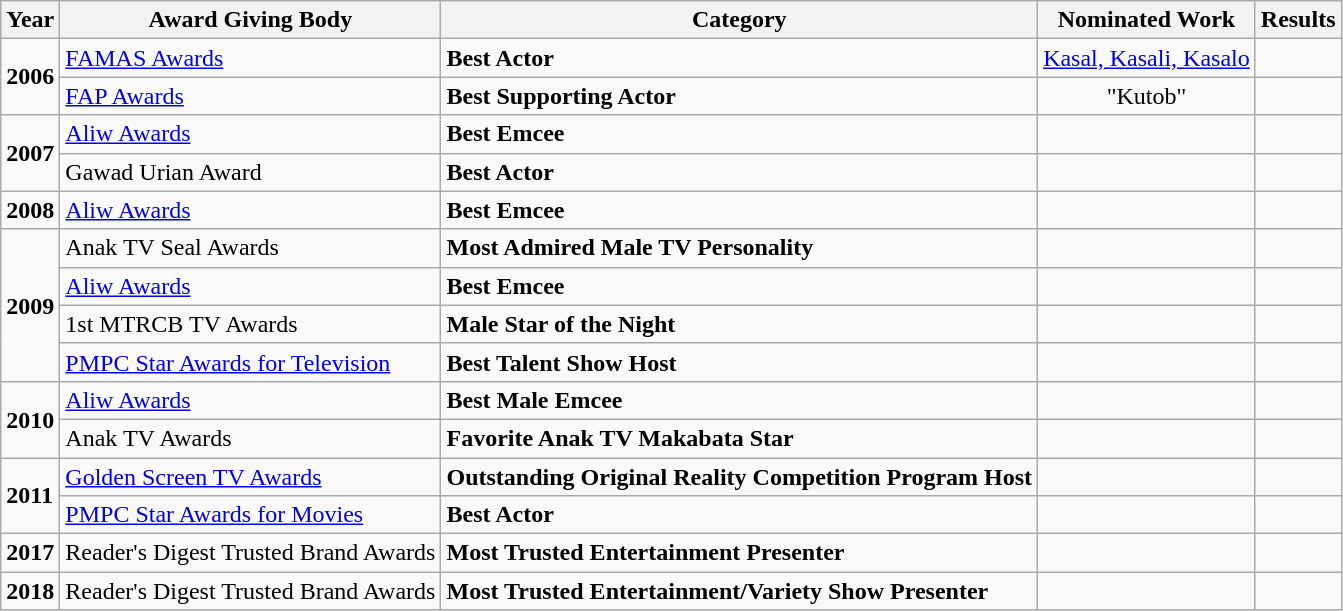<table class="wikitable">
<tr>
<th>Year</th>
<th>Award Giving Body</th>
<th>Category</th>
<th>Nominated Work</th>
<th>Results</th>
</tr>
<tr>
<td rowspan=2><strong>2006</strong></td>
<td><a href='#'>FAMAS Awards</a></td>
<td><strong>Best Actor</strong></td>
<td align=center><a href='#'>Kasal, Kasali, Kasalo</a></td>
<td></td>
</tr>
<tr>
<td><a href='#'>FAP Awards</a></td>
<td><strong>Best Supporting Actor</strong></td>
<td align=center>"Kutob"</td>
<td></td>
</tr>
<tr>
<td rowspan=2><strong>2007</strong></td>
<td><a href='#'>Aliw Awards</a></td>
<td><strong>Best Emcee</strong></td>
<td></td>
<td></td>
</tr>
<tr>
<td>Gawad Urian Award</td>
<td><strong>Best Actor</strong></td>
<td></td>
<td></td>
</tr>
<tr>
<td><strong>2008</strong></td>
<td><a href='#'>Aliw Awards</a></td>
<td><strong>Best Emcee</strong></td>
<td></td>
<td></td>
</tr>
<tr>
<td rowspan=4><strong>2009</strong></td>
<td>Anak TV Seal Awards</td>
<td><strong>Most Admired Male TV Personality</strong></td>
<td></td>
<td></td>
</tr>
<tr>
<td><a href='#'>Aliw Awards</a></td>
<td><strong>Best Emcee</strong></td>
<td></td>
<td></td>
</tr>
<tr>
<td>1st MTRCB TV Awards</td>
<td><strong>Male Star of the Night</strong></td>
<td></td>
<td></td>
</tr>
<tr>
<td><a href='#'>PMPC Star Awards for Television</a></td>
<td><strong>Best Talent Show Host</strong></td>
<td></td>
<td></td>
</tr>
<tr>
<td rowspan=2><strong>2010</strong></td>
<td><a href='#'>Aliw Awards</a></td>
<td><strong>Best Male Emcee</strong></td>
<td></td>
<td></td>
</tr>
<tr>
<td>Anak TV Awards</td>
<td><strong>Favorite Anak TV Makabata Star</strong></td>
<td></td>
<td></td>
</tr>
<tr>
<td rowspan=2><strong>2011</strong></td>
<td><a href='#'>Golden Screen TV Awards</a></td>
<td><strong>Outstanding Original Reality Competition Program Host</strong></td>
<td></td>
<td></td>
</tr>
<tr>
<td><a href='#'>PMPC Star Awards for Movies</a></td>
<td><strong>Best Actor</strong></td>
<td></td>
<td></td>
</tr>
<tr>
<td><strong>2017</strong></td>
<td>Reader's Digest Trusted Brand Awards</td>
<td><strong>Most Trusted Entertainment Presenter</strong></td>
<td></td>
<td></td>
</tr>
<tr>
<td><strong>2018</strong></td>
<td>Reader's Digest Trusted Brand Awards</td>
<td><strong>Most Trusted Entertainment/Variety Show Presenter</strong></td>
<td></td>
<td></td>
</tr>
</table>
